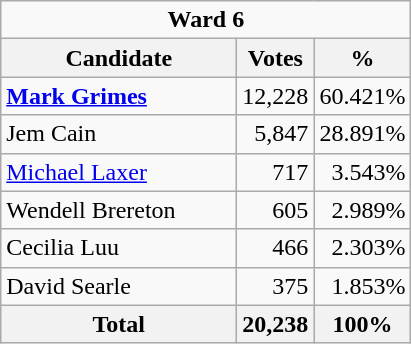<table class="wikitable">
<tr>
<td Colspan="3" align="center"><strong>Ward 6</strong></td>
</tr>
<tr>
<th bgcolor="#DDDDFF" width="150px">Candidate</th>
<th bgcolor="#DDDDFF">Votes</th>
<th bgcolor="#DDDDFF">%</th>
</tr>
<tr>
<td><strong><a href='#'>Mark Grimes</a></strong></td>
<td align=right>12,228</td>
<td align=right>60.421%</td>
</tr>
<tr>
<td>Jem Cain</td>
<td align=right>5,847</td>
<td align=right>28.891%</td>
</tr>
<tr>
<td><a href='#'>Michael Laxer</a></td>
<td align=right>717</td>
<td align=right>3.543%</td>
</tr>
<tr>
<td>Wendell Brereton</td>
<td align=right>605</td>
<td align=right>2.989%</td>
</tr>
<tr>
<td>Cecilia Luu</td>
<td align=right>466</td>
<td align=right>2.303%</td>
</tr>
<tr>
<td>David Searle</td>
<td align=right>375</td>
<td align=right>1.853%</td>
</tr>
<tr>
<th>Total</th>
<th align=right>20,238</th>
<th align=right>100%</th>
</tr>
</table>
